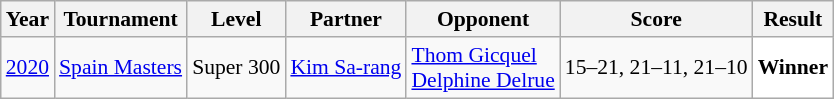<table class="sortable wikitable" style="font-size: 90%;">
<tr>
<th>Year</th>
<th>Tournament</th>
<th>Level</th>
<th>Partner</th>
<th>Opponent</th>
<th>Score</th>
<th>Result</th>
</tr>
<tr>
<td align="center"><a href='#'>2020</a></td>
<td align="left"><a href='#'>Spain Masters</a></td>
<td align="left">Super 300</td>
<td align="left"> <a href='#'>Kim Sa-rang</a></td>
<td align="left"> <a href='#'>Thom Gicquel</a><br> <a href='#'>Delphine Delrue</a></td>
<td align="left">15–21, 21–11, 21–10</td>
<td style="text-align:left; background:white"> <strong>Winner</strong></td>
</tr>
</table>
